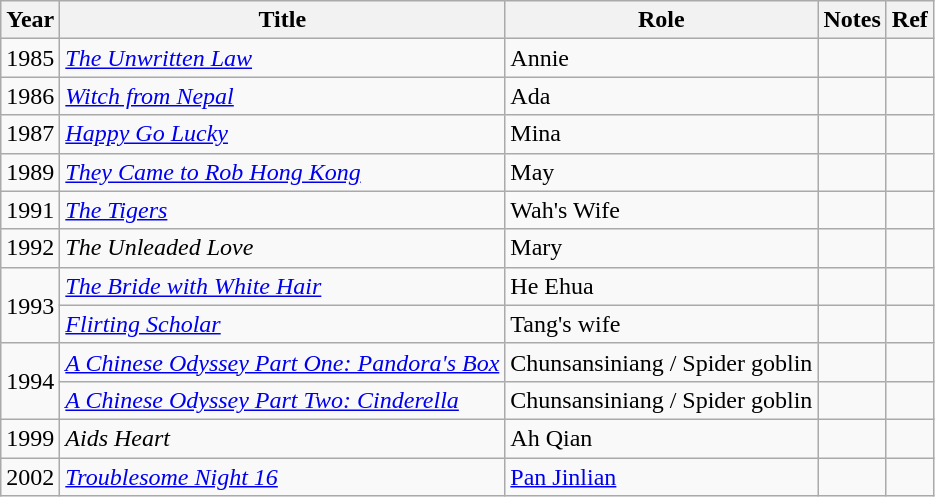<table class="wikitable">
<tr>
<th>Year</th>
<th>Title</th>
<th>Role</th>
<th>Notes</th>
<th>Ref</th>
</tr>
<tr>
<td>1985</td>
<td><em><a href='#'>The Unwritten Law</a></em></td>
<td>Annie</td>
<td></td>
<td></td>
</tr>
<tr>
<td>1986</td>
<td><em><a href='#'>Witch from Nepal</a></em></td>
<td>Ada</td>
<td></td>
<td></td>
</tr>
<tr>
<td>1987</td>
<td><em><a href='#'>Happy Go Lucky</a></em></td>
<td>Mina</td>
<td></td>
<td></td>
</tr>
<tr>
<td>1989</td>
<td><em><a href='#'>They Came to Rob Hong Kong</a></em></td>
<td>May</td>
<td></td>
<td></td>
</tr>
<tr>
<td>1991</td>
<td><em><a href='#'>The Tigers</a></em></td>
<td>Wah's Wife</td>
<td></td>
<td></td>
</tr>
<tr>
<td>1992</td>
<td><em>The Unleaded Love</em> </td>
<td>Mary</td>
<td></td>
<td></td>
</tr>
<tr>
<td rowspan=2>1993</td>
<td><em><a href='#'>The Bride with White Hair</a></em></td>
<td>He Ehua</td>
<td></td>
<td></td>
</tr>
<tr>
<td><em><a href='#'>Flirting Scholar</a></em></td>
<td>Tang's wife</td>
<td></td>
<td></td>
</tr>
<tr>
<td rowspan=2>1994</td>
<td><em><a href='#'>A Chinese Odyssey Part One: Pandora's Box</a></em></td>
<td>Chunsansiniang / Spider goblin</td>
<td></td>
<td></td>
</tr>
<tr>
<td><em><a href='#'>A Chinese Odyssey Part Two: Cinderella</a></em></td>
<td>Chunsansiniang / Spider goblin</td>
<td></td>
<td></td>
</tr>
<tr>
<td>1999</td>
<td><em>Aids Heart</em> </td>
<td>Ah Qian</td>
<td></td>
<td></td>
</tr>
<tr>
<td>2002</td>
<td><em><a href='#'>Troublesome Night 16</a></em></td>
<td><a href='#'>Pan Jinlian</a></td>
<td></td>
<td></td>
</tr>
</table>
